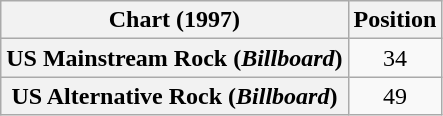<table class="wikitable sortable plainrowheaders" style="text-align:center">
<tr>
<th scope="col">Chart (1997)</th>
<th scope="col">Position</th>
</tr>
<tr>
<th scope="row">US Mainstream Rock (<em>Billboard</em>)</th>
<td>34</td>
</tr>
<tr>
<th scope="row">US Alternative Rock (<em>Billboard</em>)</th>
<td>49</td>
</tr>
</table>
